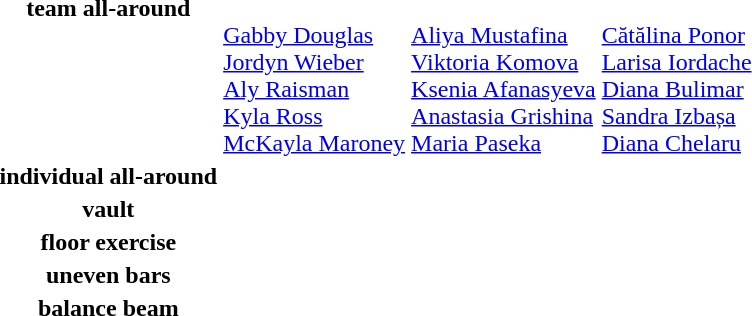<table>
<tr valign="top">
<th scope="row">team all-around<br></th>
<td><br><a href='#'>Gabby Douglas</a><br><a href='#'>Jordyn Wieber</a><br><a href='#'>Aly Raisman</a><br><a href='#'>Kyla Ross</a><br><a href='#'>McKayla Maroney</a></td>
<td><br><a href='#'>Aliya Mustafina</a><br><a href='#'>Viktoria Komova</a><br><a href='#'>Ksenia Afanasyeva</a><br><a href='#'>Anastasia Grishina</a><br><a href='#'>Maria Paseka</a></td>
<td><br><a href='#'>Cătălina Ponor</a><br><a href='#'>Larisa Iordache</a><br><a href='#'>Diana Bulimar</a><br><a href='#'>Sandra Izbașa</a><br><a href='#'>Diana Chelaru</a></td>
</tr>
<tr>
<th scope="row">individual all-around<br></th>
<td></td>
<td></td>
<td></td>
</tr>
<tr>
<th scope="row">vault<br></th>
<td></td>
<td></td>
<td></td>
</tr>
<tr>
<th scope="row">floor exercise<br></th>
<td></td>
<td></td>
<td></td>
</tr>
<tr>
<th scope="row">uneven bars<br></th>
<td></td>
<td></td>
<td></td>
</tr>
<tr>
<th scope="row">balance beam<br></th>
<td></td>
<td></td>
<td></td>
</tr>
</table>
